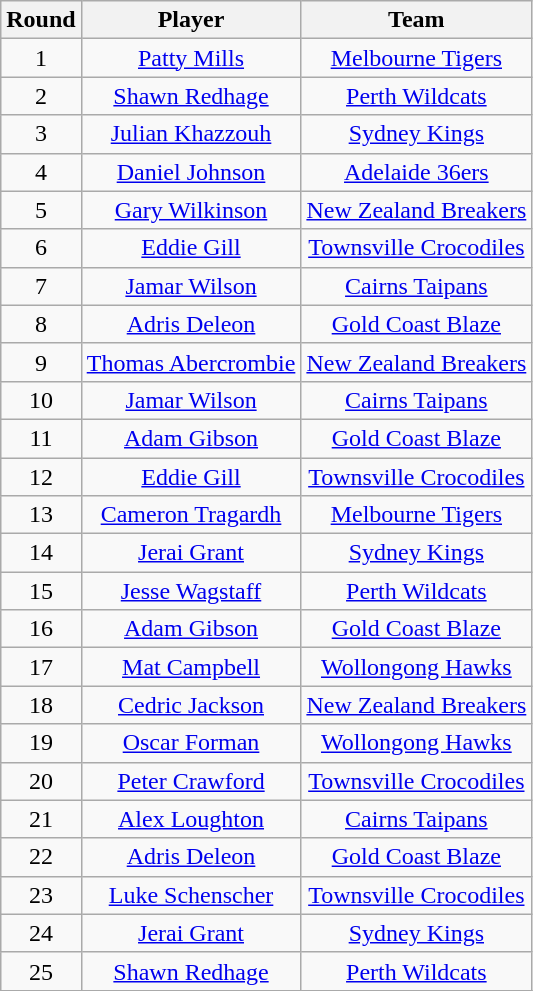<table class="wikitable" style="text-align:center">
<tr>
<th>Round</th>
<th>Player</th>
<th>Team</th>
</tr>
<tr>
<td>1</td>
<td><a href='#'>Patty Mills</a></td>
<td><a href='#'>Melbourne Tigers</a></td>
</tr>
<tr>
<td>2</td>
<td><a href='#'>Shawn Redhage</a></td>
<td><a href='#'>Perth Wildcats</a></td>
</tr>
<tr>
<td>3</td>
<td><a href='#'>Julian Khazzouh</a></td>
<td><a href='#'>Sydney Kings</a></td>
</tr>
<tr>
<td>4</td>
<td><a href='#'>Daniel Johnson</a></td>
<td><a href='#'>Adelaide 36ers</a></td>
</tr>
<tr>
<td>5</td>
<td><a href='#'>Gary Wilkinson</a></td>
<td><a href='#'>New Zealand Breakers</a></td>
</tr>
<tr>
<td>6</td>
<td><a href='#'>Eddie Gill</a></td>
<td><a href='#'>Townsville Crocodiles</a></td>
</tr>
<tr>
<td>7</td>
<td><a href='#'>Jamar Wilson</a></td>
<td><a href='#'>Cairns Taipans</a></td>
</tr>
<tr>
<td>8</td>
<td><a href='#'>Adris Deleon</a></td>
<td><a href='#'>Gold Coast Blaze</a></td>
</tr>
<tr>
<td>9</td>
<td><a href='#'>Thomas Abercrombie</a></td>
<td><a href='#'>New Zealand Breakers</a></td>
</tr>
<tr>
<td>10</td>
<td><a href='#'>Jamar Wilson</a></td>
<td><a href='#'>Cairns Taipans</a></td>
</tr>
<tr>
<td>11</td>
<td><a href='#'>Adam Gibson</a></td>
<td><a href='#'>Gold Coast Blaze</a></td>
</tr>
<tr>
<td>12</td>
<td><a href='#'>Eddie Gill</a></td>
<td><a href='#'>Townsville Crocodiles</a></td>
</tr>
<tr>
<td>13</td>
<td><a href='#'>Cameron Tragardh</a></td>
<td><a href='#'>Melbourne Tigers</a></td>
</tr>
<tr>
<td>14</td>
<td><a href='#'>Jerai Grant</a></td>
<td><a href='#'>Sydney Kings</a></td>
</tr>
<tr>
<td>15</td>
<td><a href='#'>Jesse Wagstaff</a></td>
<td><a href='#'>Perth Wildcats</a></td>
</tr>
<tr>
<td>16</td>
<td><a href='#'>Adam Gibson</a></td>
<td><a href='#'>Gold Coast Blaze</a></td>
</tr>
<tr>
<td>17</td>
<td><a href='#'>Mat Campbell</a></td>
<td><a href='#'>Wollongong Hawks</a></td>
</tr>
<tr>
<td>18</td>
<td><a href='#'>Cedric Jackson</a></td>
<td><a href='#'>New Zealand Breakers</a></td>
</tr>
<tr>
<td>19</td>
<td><a href='#'>Oscar Forman</a></td>
<td><a href='#'>Wollongong Hawks</a></td>
</tr>
<tr>
<td>20</td>
<td><a href='#'>Peter Crawford</a></td>
<td><a href='#'>Townsville Crocodiles</a></td>
</tr>
<tr>
<td>21</td>
<td><a href='#'>Alex Loughton</a></td>
<td><a href='#'>Cairns Taipans</a></td>
</tr>
<tr>
<td>22</td>
<td><a href='#'>Adris Deleon</a></td>
<td><a href='#'>Gold Coast Blaze</a></td>
</tr>
<tr>
<td>23</td>
<td><a href='#'>Luke Schenscher</a></td>
<td><a href='#'>Townsville Crocodiles</a></td>
</tr>
<tr>
<td>24</td>
<td><a href='#'>Jerai Grant</a></td>
<td><a href='#'>Sydney Kings</a></td>
</tr>
<tr>
<td>25</td>
<td><a href='#'>Shawn Redhage</a></td>
<td><a href='#'>Perth Wildcats</a></td>
</tr>
<tr>
</tr>
</table>
